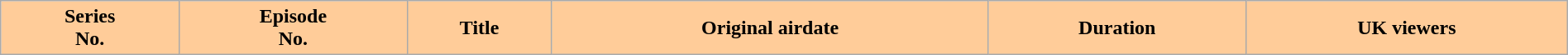<table class="wikitable plainrowheaders" style="width:100%; background:#fff;">
<tr style="color:black">
<th style="background:#FFCC99;">Series<br>No.</th>
<th style="background:#FFCC99;">Episode<br>No.</th>
<th style="background:#FFCC99;">Title</th>
<th style="background:#FFCC99;">Original airdate</th>
<th style="background:#FFCC99;">Duration</th>
<th style="background:#FFCC99;">UK viewers<br>








</th>
</tr>
</table>
